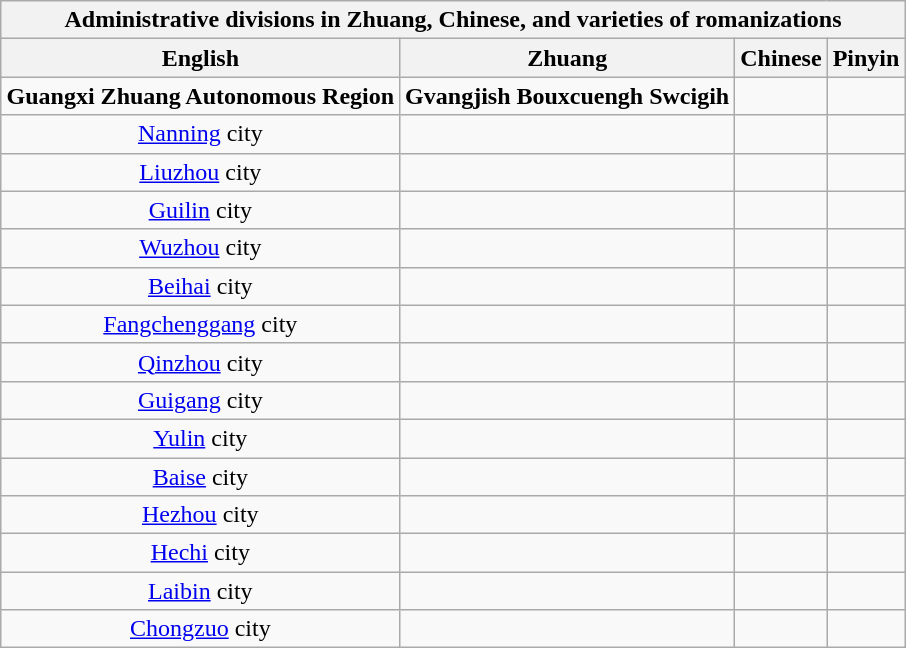<table class="wikitable sortable collapsible collapsed" style="text-font:90%; width:auto; text-align:center; margin-left: auto; margin-right: auto;">
<tr>
<th colspan="5">Administrative divisions in Zhuang, Chinese, and varieties of romanizations</th>
</tr>
<tr>
<th>English</th>
<th>Zhuang</th>
<th>Chinese</th>
<th>Pinyin</th>
</tr>
<tr>
<td><strong>Guangxi Zhuang Autonomous Region</strong></td>
<td><strong>Gvangjish Bouxcuengh Swcigih</strong></td>
<td></td>
<td></td>
</tr>
<tr>
<td><a href='#'>Nanning</a> city</td>
<td></td>
<td></td>
<td></td>
</tr>
<tr>
<td><a href='#'>Liuzhou</a> city</td>
<td></td>
<td></td>
<td></td>
</tr>
<tr>
<td><a href='#'>Guilin</a> city</td>
<td></td>
<td></td>
<td></td>
</tr>
<tr>
<td><a href='#'>Wuzhou</a> city</td>
<td></td>
<td></td>
<td></td>
</tr>
<tr>
<td><a href='#'>Beihai</a> city</td>
<td></td>
<td></td>
<td></td>
</tr>
<tr>
<td><a href='#'>Fangchenggang</a> city</td>
<td></td>
<td></td>
<td></td>
</tr>
<tr>
<td><a href='#'>Qinzhou</a> city</td>
<td></td>
<td></td>
<td></td>
</tr>
<tr>
<td><a href='#'>Guigang</a> city</td>
<td></td>
<td></td>
<td></td>
</tr>
<tr>
<td><a href='#'>Yulin</a> city</td>
<td></td>
<td></td>
<td></td>
</tr>
<tr>
<td><a href='#'>Baise</a> city</td>
<td></td>
<td></td>
<td></td>
</tr>
<tr>
<td><a href='#'>Hezhou</a> city</td>
<td></td>
<td></td>
<td></td>
</tr>
<tr>
<td><a href='#'>Hechi</a> city</td>
<td></td>
<td></td>
<td></td>
</tr>
<tr>
<td><a href='#'>Laibin</a> city</td>
<td></td>
<td></td>
<td></td>
</tr>
<tr>
<td><a href='#'>Chongzuo</a> city</td>
<td></td>
<td></td>
<td></td>
</tr>
</table>
